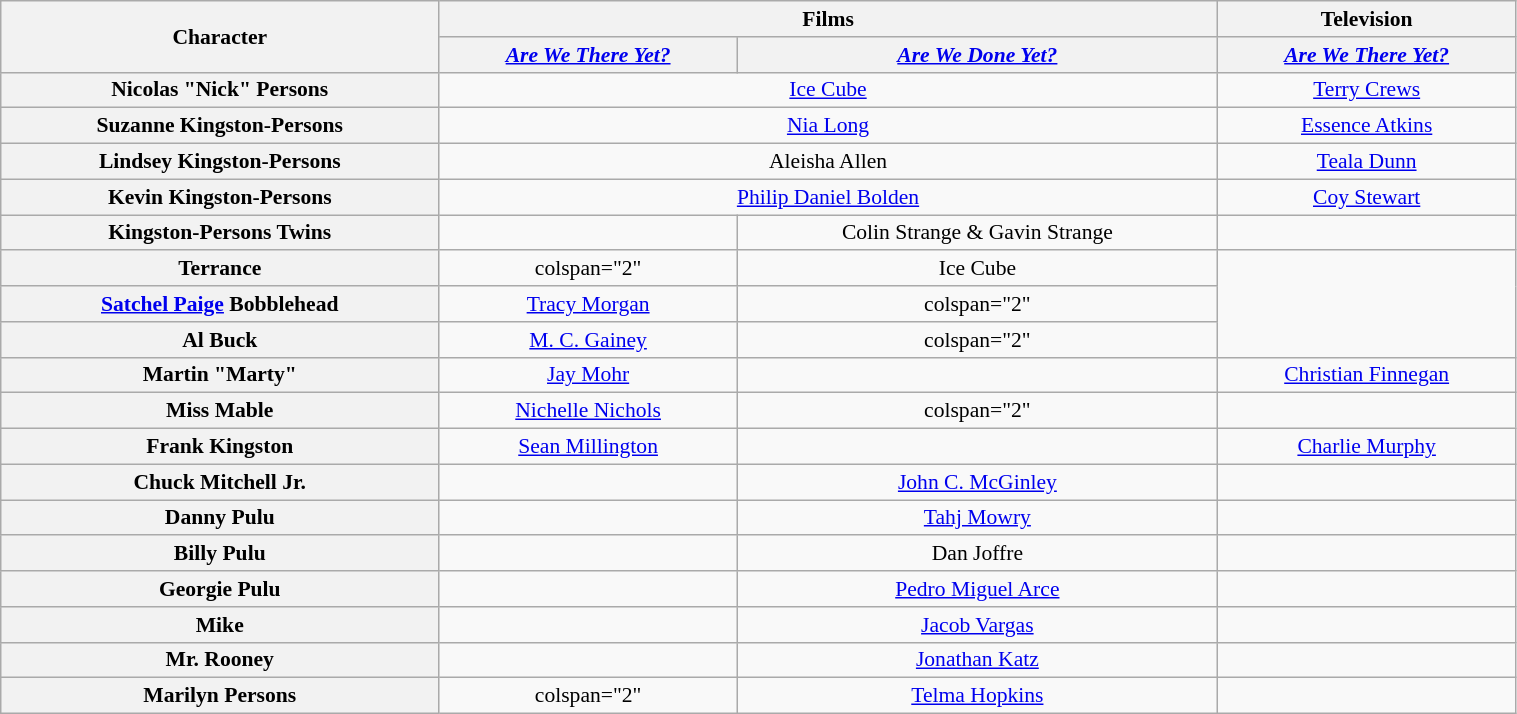<table class="wikitable" style="text-align:center; width:80%; font-size:90%">
<tr>
<th rowspan="2">Character</th>
<th colspan="2" align="center">Films</th>
<th align="center">Television</th>
</tr>
<tr>
<th align="center"><em><a href='#'>Are We There Yet?</a></em></th>
<th align="center"><em><a href='#'>Are We Done Yet?</a></em></th>
<th align="center"><em><a href='#'>Are We There Yet?</a></em> <br></th>
</tr>
<tr>
<th>Nicolas "Nick" Persons</th>
<td colspan="2"><a href='#'>Ice Cube</a></td>
<td><a href='#'>Terry Crews</a></td>
</tr>
<tr>
<th>Suzanne Kingston-Persons</th>
<td colspan="2"><a href='#'>Nia Long</a></td>
<td><a href='#'>Essence Atkins</a></td>
</tr>
<tr>
<th>Lindsey Kingston-Persons</th>
<td colspan="2">Aleisha Allen</td>
<td><a href='#'>Teala Dunn</a></td>
</tr>
<tr>
<th>Kevin Kingston-Persons</th>
<td colspan="2"><a href='#'>Philip Daniel Bolden</a></td>
<td><a href='#'>Coy Stewart</a></td>
</tr>
<tr>
<th>Kingston-Persons Twins</th>
<td></td>
<td>Colin Strange & Gavin Strange</td>
<td></td>
</tr>
<tr>
<th>Terrance</th>
<td>colspan="2" </td>
<td>Ice Cube</td>
</tr>
<tr>
<th><a href='#'>Satchel Paige</a> Bobblehead</th>
<td><a href='#'>Tracy Morgan</a></td>
<td>colspan="2" </td>
</tr>
<tr>
<th>Al Buck</th>
<td><a href='#'>M. C. Gainey</a></td>
<td>colspan="2" </td>
</tr>
<tr>
<th>Martin "Marty"</th>
<td><a href='#'>Jay Mohr</a></td>
<td></td>
<td><a href='#'>Christian Finnegan</a></td>
</tr>
<tr>
<th>Miss Mable</th>
<td><a href='#'>Nichelle Nichols</a></td>
<td>colspan="2" </td>
</tr>
<tr>
<th>Frank Kingston</th>
<td><a href='#'>Sean Millington</a></td>
<td></td>
<td><a href='#'>Charlie Murphy</a></td>
</tr>
<tr>
<th>Chuck Mitchell Jr.</th>
<td></td>
<td><a href='#'>John C. McGinley</a></td>
<td></td>
</tr>
<tr>
<th>Danny Pulu</th>
<td></td>
<td><a href='#'>Tahj Mowry</a></td>
<td></td>
</tr>
<tr>
<th>Billy Pulu</th>
<td></td>
<td>Dan Joffre</td>
<td></td>
</tr>
<tr>
<th>Georgie Pulu</th>
<td></td>
<td><a href='#'>Pedro Miguel Arce</a></td>
<td></td>
</tr>
<tr>
<th>Mike</th>
<td></td>
<td><a href='#'>Jacob Vargas</a></td>
<td></td>
</tr>
<tr>
<th>Mr. Rooney</th>
<td></td>
<td><a href='#'>Jonathan Katz</a></td>
<td></td>
</tr>
<tr>
<th>Marilyn Persons</th>
<td>colspan="2" </td>
<td><a href='#'>Telma Hopkins</a></td>
</tr>
</table>
